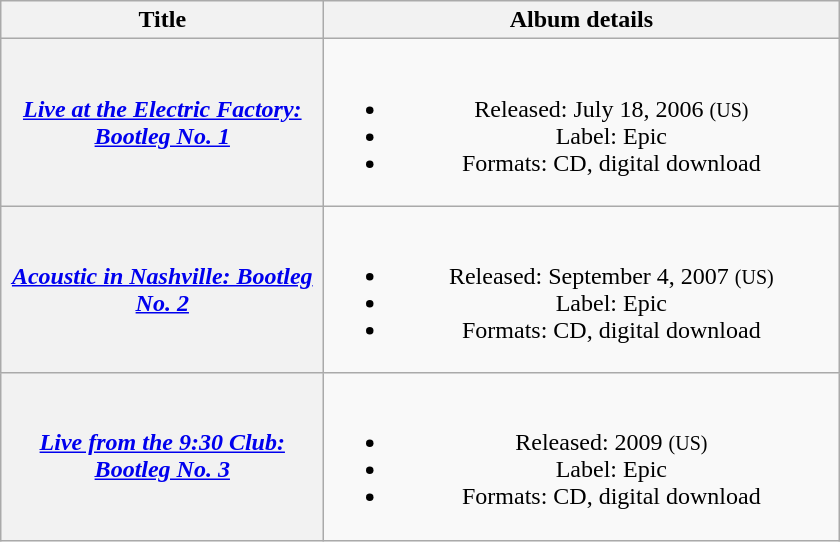<table class="wikitable plainrowheaders" style="text-align:center;" border="1">
<tr>
<th scope="col" style="width:13em;">Title</th>
<th scope="col" style="width:21em;">Album details</th>
</tr>
<tr>
<th scope="row"><em><a href='#'>Live at the Electric Factory: Bootleg No. 1</a></em></th>
<td><br><ul><li>Released: July 18, 2006 <small>(US)</small></li><li>Label: Epic</li><li>Formats: CD, digital download</li></ul></td>
</tr>
<tr>
<th scope="row"><em><a href='#'>Acoustic in Nashville: Bootleg No. 2</a></em></th>
<td><br><ul><li>Released: September 4, 2007 <small>(US)</small></li><li>Label: Epic</li><li>Formats: CD, digital download</li></ul></td>
</tr>
<tr>
<th scope="row"><em><a href='#'>Live from the 9:30 Club: Bootleg No. 3</a></em></th>
<td><br><ul><li>Released: 2009 <small>(US)</small></li><li>Label: Epic</li><li>Formats: CD, digital download</li></ul></td>
</tr>
</table>
